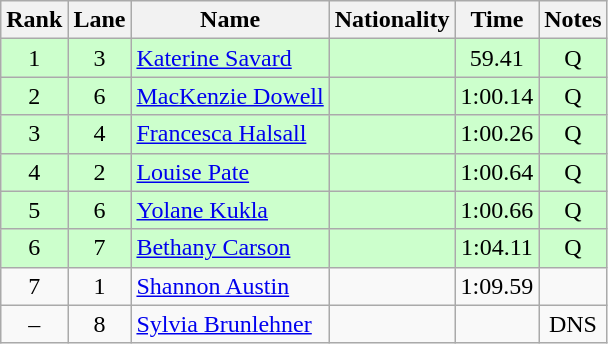<table class="wikitable sortable" style="text-align:center">
<tr>
<th>Rank</th>
<th>Lane</th>
<th>Name</th>
<th>Nationality</th>
<th>Time</th>
<th>Notes</th>
</tr>
<tr bgcolor=ccffcc>
<td>1</td>
<td>3</td>
<td align=left><a href='#'>Katerine Savard</a></td>
<td align=left></td>
<td>59.41</td>
<td>Q</td>
</tr>
<tr bgcolor=ccffcc>
<td>2</td>
<td>6</td>
<td align=left><a href='#'>MacKenzie Dowell</a></td>
<td align=left></td>
<td>1:00.14</td>
<td>Q</td>
</tr>
<tr bgcolor=ccffcc>
<td>3</td>
<td>4</td>
<td align=left><a href='#'>Francesca Halsall</a></td>
<td align=left></td>
<td>1:00.26</td>
<td>Q</td>
</tr>
<tr bgcolor=ccffcc>
<td>4</td>
<td>2</td>
<td align=left><a href='#'>Louise Pate</a></td>
<td align=left></td>
<td>1:00.64</td>
<td>Q</td>
</tr>
<tr bgcolor=ccffcc>
<td>5</td>
<td>6</td>
<td align=left><a href='#'>Yolane Kukla</a></td>
<td align=left></td>
<td>1:00.66</td>
<td>Q</td>
</tr>
<tr bgcolor=ccffcc>
<td>6</td>
<td>7</td>
<td align=left><a href='#'>Bethany Carson</a></td>
<td align=left></td>
<td>1:04.11</td>
<td>Q</td>
</tr>
<tr>
<td>7</td>
<td>1</td>
<td align=left><a href='#'>Shannon Austin</a></td>
<td align=left></td>
<td>1:09.59</td>
<td></td>
</tr>
<tr>
<td>–</td>
<td>8</td>
<td align=left><a href='#'>Sylvia Brunlehner</a></td>
<td align=left></td>
<td></td>
<td>DNS</td>
</tr>
</table>
